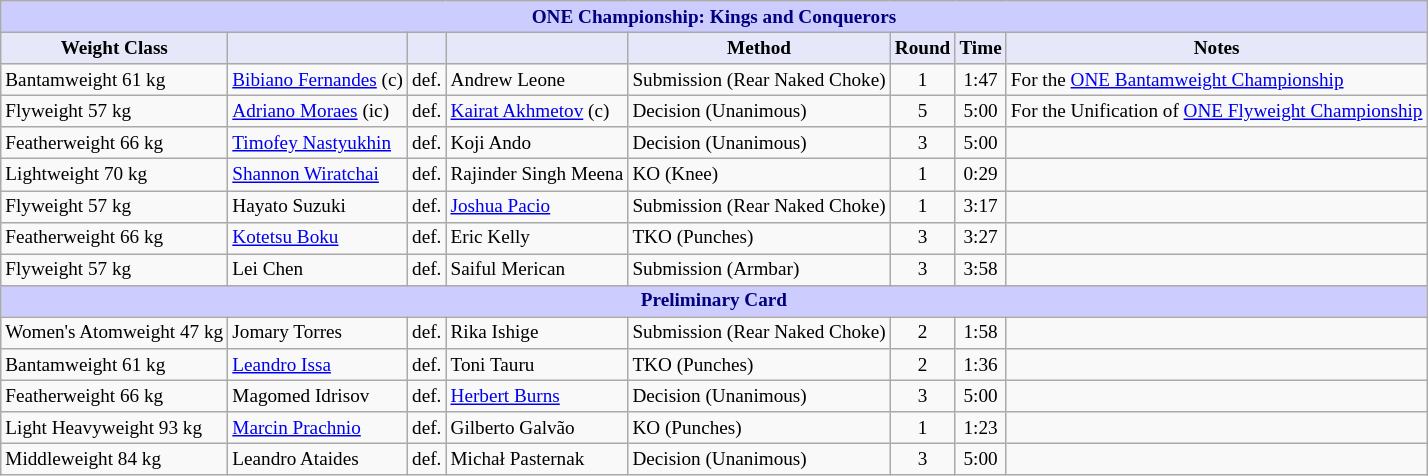<table class="wikitable" style="font-size: 80%;">
<tr>
<th colspan="8" style="background-color: #ccf; color: #000080; text-align: center;"><strong>ONE Championship: Kings and Conquerors</strong></th>
</tr>
<tr>
<th colspan="1" style="background-color: #E6E8FA; color: #000000; text-align: center;">Weight Class</th>
<th colspan="1" style="background-color: #E6E8FA; color: #000000; text-align: center;"></th>
<th colspan="1" style="background-color: #E6E8FA; color: #000000; text-align: center;"></th>
<th colspan="1" style="background-color: #E6E8FA; color: #000000; text-align: center;"></th>
<th colspan="1" style="background-color: #E6E8FA; color: #000000; text-align: center;">Method</th>
<th colspan="1" style="background-color: #E6E8FA; color: #000000; text-align: center;">Round</th>
<th colspan="1" style="background-color: #E6E8FA; color: #000000; text-align: center;">Time</th>
<th colspan="1" style="background-color: #E6E8FA; color: #000000; text-align: center;">Notes</th>
</tr>
<tr>
<td>Bantamweight 61 kg</td>
<td> <a href='#'>Bibiano Fernandes</a> (c)</td>
<td>def.</td>
<td> Andrew Leone</td>
<td>Submission (Rear Naked Choke)</td>
<td align=center>1</td>
<td align=center>1:47</td>
<td>For the <a href='#'>ONE Bantamweight Championship</a></td>
</tr>
<tr>
<td>Flyweight 57 kg</td>
<td> <a href='#'>Adriano Moraes</a> (ic)</td>
<td>def.</td>
<td> <a href='#'>Kairat Akhmetov</a> (c)</td>
<td>Decision (Unanimous)</td>
<td align=center>5</td>
<td align=center>5:00</td>
<td>For the Unification of <a href='#'>ONE Flyweight Championship</a></td>
</tr>
<tr>
<td>Featherweight 66 kg</td>
<td> <a href='#'>Timofey Nastyukhin</a></td>
<td>def.</td>
<td> Koji Ando</td>
<td>Decision (Unanimous)</td>
<td align=center>3</td>
<td align=center>5:00</td>
<td></td>
</tr>
<tr>
<td>Lightweight 70 kg</td>
<td> <a href='#'>Shannon Wiratchai</a></td>
<td>def.</td>
<td> Rajinder Singh Meena</td>
<td>KO (Knee)</td>
<td align=center>1</td>
<td align=center>0:29</td>
<td></td>
</tr>
<tr>
<td>Flyweight 57 kg</td>
<td> Hayato Suzuki</td>
<td>def.</td>
<td> <a href='#'>Joshua Pacio</a></td>
<td>Submission (Rear Naked Choke)</td>
<td align=center>1</td>
<td align=center>3:17</td>
<td></td>
</tr>
<tr>
<td>Featherweight 66 kg</td>
<td> <a href='#'>Kotetsu Boku</a></td>
<td>def.</td>
<td> Eric Kelly</td>
<td>TKO (Punches)</td>
<td align=center>3</td>
<td align=center>3:27</td>
<td></td>
</tr>
<tr>
<td>Flyweight 57 kg</td>
<td> Lei Chen</td>
<td>def.</td>
<td> Saiful Merican</td>
<td>Submission (Armbar)</td>
<td align=center>3</td>
<td align=center>3:58</td>
<td></td>
</tr>
<tr>
<th colspan="8" style="background-color: #ccf; color: #000080; text-align: center;"><strong>Preliminary Card</strong></th>
</tr>
<tr>
<td>Women's Atomweight 47 kg</td>
<td> Jomary Torres</td>
<td>def.</td>
<td> Rika Ishige</td>
<td>Submission (Rear Naked Choke)</td>
<td align=center>2</td>
<td align=center>1:58</td>
<td></td>
</tr>
<tr>
<td>Bantamweight 61 kg</td>
<td> <a href='#'>Leandro Issa</a></td>
<td>def.</td>
<td> Toni Tauru</td>
<td>TKO (Punches)</td>
<td align=center>2</td>
<td align=center>1:36</td>
<td></td>
</tr>
<tr>
<td>Featherweight 66 kg</td>
<td> Magomed Idrisov</td>
<td>def.</td>
<td> <a href='#'>Herbert Burns</a></td>
<td>Decision (Unanimous)</td>
<td align=center>3</td>
<td align=center>5:00</td>
<td></td>
</tr>
<tr>
<td>Light Heavyweight 93 kg</td>
<td> <a href='#'>Marcin Prachnio</a></td>
<td>def.</td>
<td> Gilberto Galvão</td>
<td>KO (Punches)</td>
<td align=center>1</td>
<td align=center>1:23</td>
<td></td>
</tr>
<tr>
<td>Middleweight 84 kg</td>
<td> Leandro Ataides</td>
<td>def.</td>
<td> Michał Pasternak</td>
<td>Decision (Unanimous)</td>
<td align=center>3</td>
<td align=center>5:00</td>
<td></td>
</tr>
</table>
